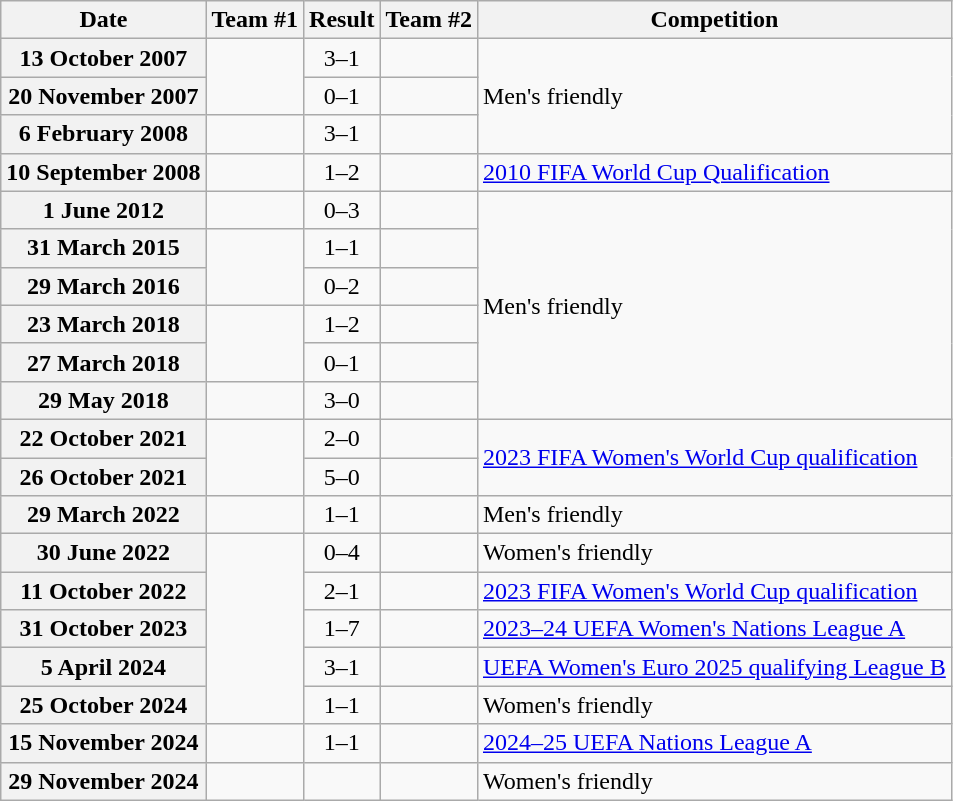<table class="wikitable">
<tr>
<th scope="col">Date</th>
<th scope="col">Team #1</th>
<th scope="col">Result</th>
<th scope="col">Team #2</th>
<th scope="col">Competition</th>
</tr>
<tr>
<th scope="row">13 October 2007</th>
<td rowspan="2" style="text-align:right"></td>
<td style="text-align:center">3–1</td>
<td></td>
<td rowspan="3">Men's friendly</td>
</tr>
<tr>
<th scope="row">20 November 2007</th>
<td style="text-align:center">0–1</td>
<td></td>
</tr>
<tr>
<th scope="row">6 February 2008</th>
<td style="text-align:right"></td>
<td style="text-align:center">3–1</td>
<td></td>
</tr>
<tr>
<th scope="row">10 September 2008</th>
<td style="text-align:right"></td>
<td style="text-align:center">1–2</td>
<td></td>
<td><a href='#'>2010 FIFA World Cup Qualification</a></td>
</tr>
<tr>
<th scope="row">1 June 2012</th>
<td style="text-align:right"></td>
<td style="text-align:center">0–3</td>
<td></td>
<td rowspan="6">Men's friendly</td>
</tr>
<tr>
<th scope="row">31 March 2015</th>
<td rowspan="2" style="text-align:right"></td>
<td style="text-align:center">1–1</td>
<td></td>
</tr>
<tr>
<th scope="row">29 March 2016</th>
<td style="text-align:center">0–2</td>
<td></td>
</tr>
<tr>
<th scope="row">23 March 2018</th>
<td rowspan="2" style="text-align:right"></td>
<td style="text-align:center">1–2</td>
<td></td>
</tr>
<tr>
<th scope="row">27 March 2018</th>
<td style="text-align:center">0–1</td>
<td></td>
</tr>
<tr>
<th scope="row">29 May 2018</th>
<td style="text-align:right"></td>
<td style="text-align:center">3–0</td>
<td></td>
</tr>
<tr>
<th scope="row">22 October 2021</th>
<td rowspan="2" style="text-align:right"></td>
<td style="text-align:center">2–0</td>
<td></td>
<td rowspan="2"><a href='#'>2023 FIFA Women's World Cup qualification</a></td>
</tr>
<tr>
<th scope="row">26 October 2021</th>
<td style="text-align:center">5–0</td>
<td></td>
</tr>
<tr>
<th scope="row">29 March 2022</th>
<td style="text-align:right"></td>
<td style="text-align:center">1–1</td>
<td></td>
<td>Men's friendly</td>
</tr>
<tr>
<th scope="row">30 June 2022</th>
<td rowspan="5" style="text-align:right"></td>
<td style="text-align:center">0–4</td>
<td></td>
<td>Women's friendly</td>
</tr>
<tr>
<th scope="row">11 October 2022</th>
<td style="text-align:center">2–1</td>
<td></td>
<td><a href='#'>2023 FIFA Women's World Cup qualification</a></td>
</tr>
<tr>
<th scope="row">31 October 2023</th>
<td style="text-align:center">1–7</td>
<td></td>
<td><a href='#'>2023–24 UEFA Women's Nations League A</a></td>
</tr>
<tr>
<th scope="row">5 April 2024</th>
<td style="text-align:center">3–1</td>
<td></td>
<td><a href='#'>UEFA Women's Euro 2025 qualifying League B</a></td>
</tr>
<tr>
<th scope="row">25 October 2024</th>
<td style="text-align:center">1–1</td>
<td></td>
<td>Women's friendly</td>
</tr>
<tr>
<th scope="row">15 November 2024</th>
<td style="text-align:right"></td>
<td style="text-align:center">1–1</td>
<td></td>
<td><a href='#'>2024–25 UEFA Nations League A</a></td>
</tr>
<tr>
<th scope="row">29 November 2024</th>
<td style="text-align:right"></td>
<td style="text-align:center"></td>
<td></td>
<td>Women's friendly</td>
</tr>
</table>
